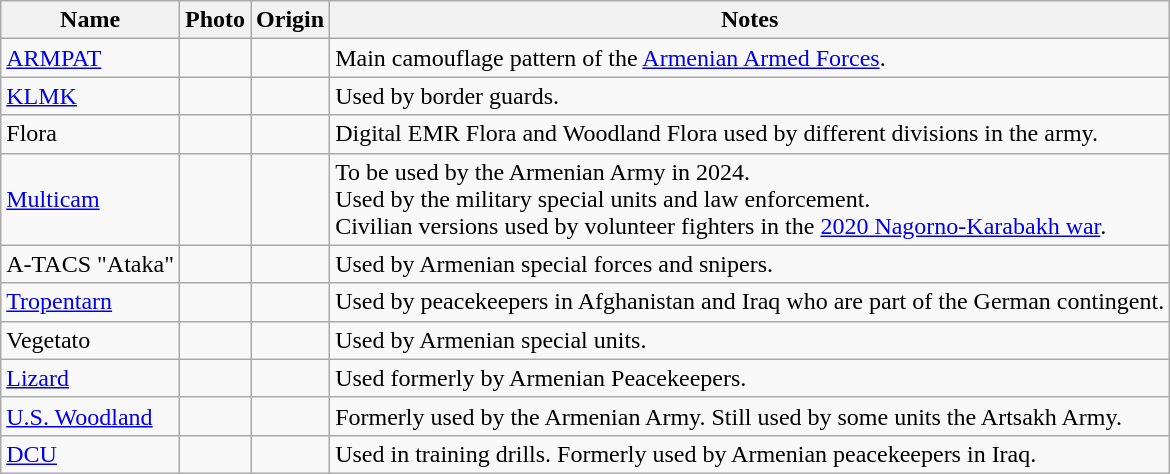<table class="wikitable">
<tr>
<th>Name</th>
<th>Photo</th>
<th>Origin</th>
<th>Notes</th>
</tr>
<tr>
<td><a href='#'>ARMPAT</a></td>
<td></td>
<td></td>
<td>Main camouflage pattern of the <a href='#'>Armenian Armed Forces</a>.</td>
</tr>
<tr>
<td><a href='#'>KLMK</a></td>
<td></td>
<td></td>
<td>Used by border guards.</td>
</tr>
<tr>
<td>Flora</td>
<td></td>
<td></td>
<td>Digital EMR Flora and Woodland Flora used by different divisions in the army.</td>
</tr>
<tr>
<td><a href='#'>Multicam</a></td>
<td></td>
<td></td>
<td>To be used by the Armenian Army in 2024.<br>Used by the military special units and law enforcement.<br>Civilian versions used by volunteer fighters in the <a href='#'>2020 Nagorno-Karabakh war</a>.</td>
</tr>
<tr>
<td>A-TACS "Ataka"</td>
<td></td>
<td></td>
<td>Used by Armenian special forces and snipers.</td>
</tr>
<tr>
<td><a href='#'>Tropentarn</a></td>
<td></td>
<td></td>
<td>Used by peacekeepers in Afghanistan and Iraq who are part of the German contingent.</td>
</tr>
<tr>
<td>Vegetato</td>
<td></td>
<td></td>
<td>Used by Armenian special units.</td>
</tr>
<tr>
<td><a href='#'>Lizard</a></td>
<td></td>
<td></td>
<td>Used formerly by Armenian Peacekeepers.</td>
</tr>
<tr>
<td><a href='#'>U.S. Woodland</a></td>
<td></td>
<td></td>
<td>Formerly used by the Armenian Army. Still used by some units the Artsakh Army.</td>
</tr>
<tr>
<td><a href='#'>DCU</a></td>
<td></td>
<td></td>
<td>Used in training drills. Formerly used by Armenian peacekeepers in Iraq.</td>
</tr>
</table>
